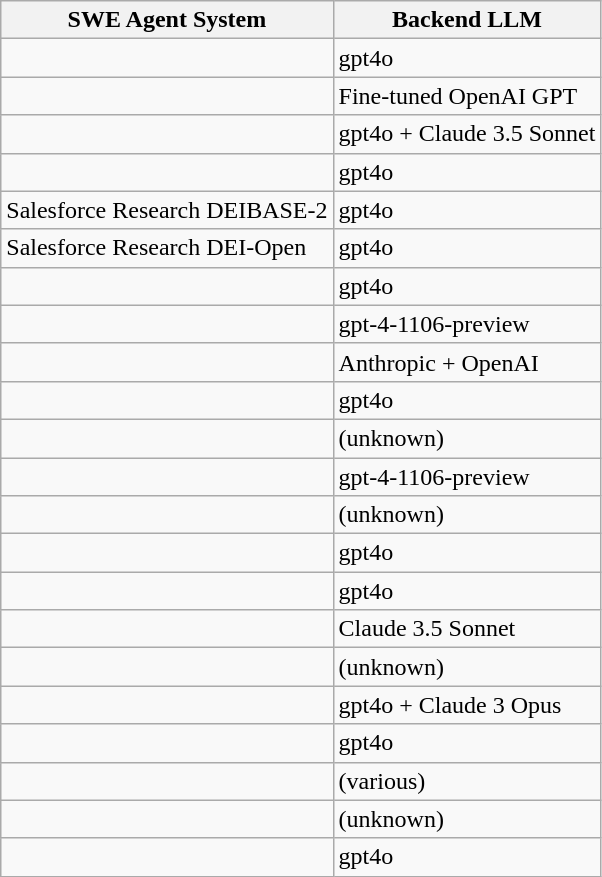<table class="wikitable">
<tr>
<th>SWE Agent System</th>
<th>Backend LLM</th>
</tr>
<tr>
<td></td>
<td>gpt4o</td>
</tr>
<tr>
<td></td>
<td>Fine-tuned OpenAI GPT</td>
</tr>
<tr>
<td></td>
<td>gpt4o + Claude 3.5 Sonnet</td>
</tr>
<tr>
<td></td>
<td>gpt4o</td>
</tr>
<tr>
<td>Salesforce Research DEIBASE-2</td>
<td>gpt4o</td>
</tr>
<tr>
<td>Salesforce Research DEI-Open</td>
<td>gpt4o</td>
</tr>
<tr>
<td></td>
<td>gpt4o</td>
</tr>
<tr>
<td></td>
<td>gpt-4-1106-preview</td>
</tr>
<tr>
<td></td>
<td>Anthropic + OpenAI</td>
</tr>
<tr>
<td></td>
<td>gpt4o</td>
</tr>
<tr>
<td></td>
<td>(unknown)</td>
</tr>
<tr>
<td></td>
<td>gpt-4-1106-preview</td>
</tr>
<tr>
<td></td>
<td>(unknown)</td>
</tr>
<tr>
<td></td>
<td>gpt4o</td>
</tr>
<tr>
<td></td>
<td>gpt4o</td>
</tr>
<tr>
<td></td>
<td>Claude 3.5 Sonnet</td>
</tr>
<tr>
<td></td>
<td>(unknown)</td>
</tr>
<tr>
<td></td>
<td>gpt4o + Claude 3 Opus</td>
</tr>
<tr>
<td></td>
<td>gpt4o</td>
</tr>
<tr>
<td></td>
<td>(various)</td>
</tr>
<tr>
<td></td>
<td>(unknown)</td>
</tr>
<tr>
<td></td>
<td>gpt4o</td>
</tr>
</table>
